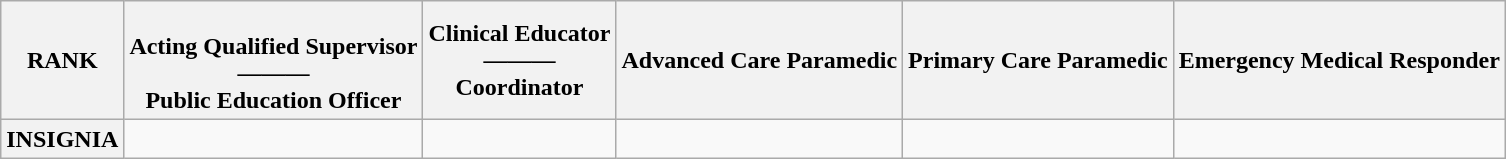<table class="wikitable">
<tr>
<th>RANK</th>
<th><br>Acting Qualified Supervisor<br>———<br>Public Education Officer</th>
<th>Clinical Educator<br>———<br>Coordinator</th>
<th>Advanced Care Paramedic</th>
<th>Primary Care Paramedic</th>
<th>Emergency Medical Responder</th>
</tr>
<tr>
<th>INSIGNIA</th>
<td></td>
<td></td>
<td></td>
<td></td>
<td></td>
</tr>
</table>
